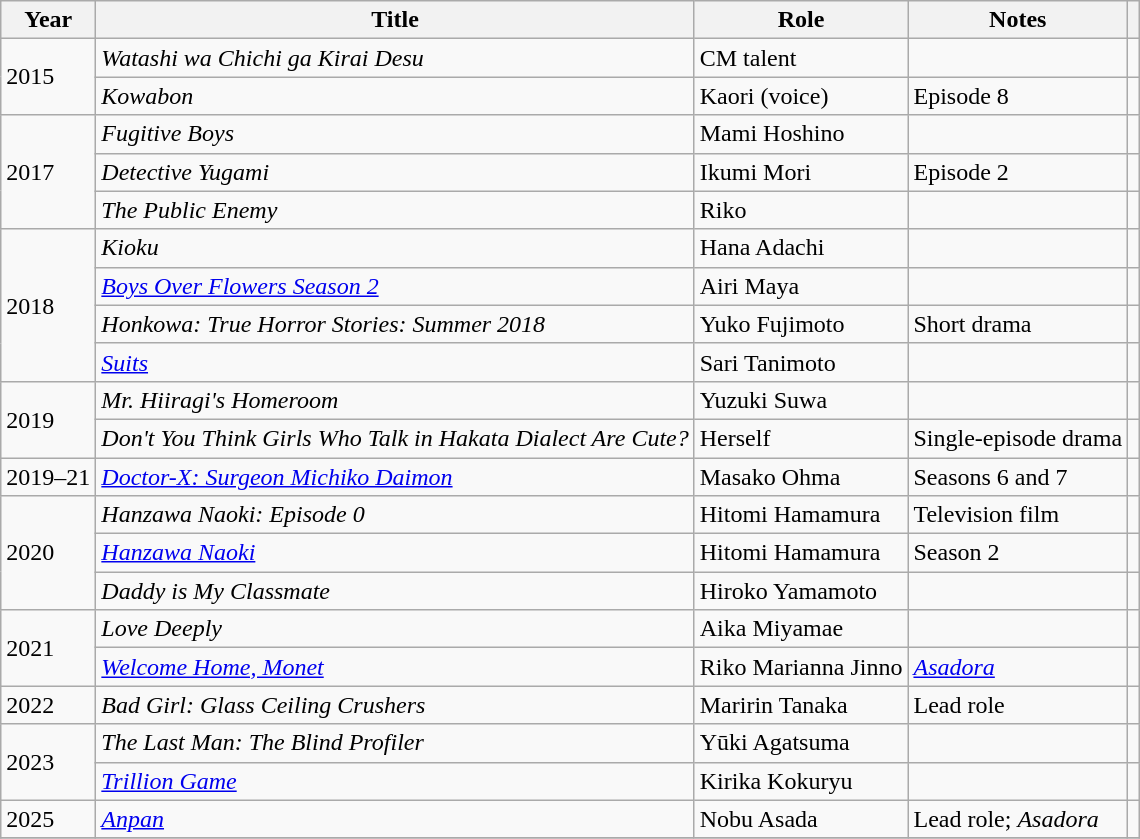<table class="wikitable sortable">
<tr>
<th>Year</th>
<th>Title</th>
<th>Role</th>
<th class="unsortable">Notes</th>
<th class="unsortable"></th>
</tr>
<tr>
<td rowspan="2">2015</td>
<td><em>Watashi wa Chichi ga Kirai Desu</em></td>
<td>CM talent</td>
<td></td>
<td></td>
</tr>
<tr>
<td><em>Kowabon</em></td>
<td>Kaori (voice)</td>
<td>Episode 8</td>
<td></td>
</tr>
<tr>
<td rowspan="3">2017</td>
<td><em>Fugitive Boys</em></td>
<td>Mami Hoshino</td>
<td></td>
<td></td>
</tr>
<tr>
<td><em>Detective Yugami</em></td>
<td>Ikumi Mori</td>
<td>Episode 2</td>
<td></td>
</tr>
<tr>
<td><em>The Public Enemy</em></td>
<td>Riko</td>
<td></td>
<td></td>
</tr>
<tr>
<td rowspan="4">2018</td>
<td><em>Kioku</em></td>
<td>Hana Adachi</td>
<td></td>
<td></td>
</tr>
<tr>
<td><em><a href='#'>Boys Over Flowers Season 2</a></em></td>
<td>Airi Maya</td>
<td></td>
<td></td>
</tr>
<tr>
<td><em>Honkowa: True Horror Stories: Summer 2018</em></td>
<td>Yuko Fujimoto</td>
<td>Short drama</td>
<td></td>
</tr>
<tr>
<td><em><a href='#'>Suits</a></em></td>
<td>Sari Tanimoto</td>
<td></td>
<td></td>
</tr>
<tr>
<td rowspan="2">2019</td>
<td><em>Mr. Hiiragi's Homeroom</em></td>
<td>Yuzuki Suwa</td>
<td></td>
<td></td>
</tr>
<tr>
<td><em>Don't You Think Girls Who Talk in Hakata Dialect Are Cute?</em></td>
<td>Herself</td>
<td>Single-episode drama</td>
<td></td>
</tr>
<tr>
<td>2019–21</td>
<td><em><a href='#'>Doctor-X: Surgeon Michiko Daimon</a></em></td>
<td>Masako Ohma</td>
<td>Seasons 6 and 7</td>
<td></td>
</tr>
<tr>
<td rowspan="3">2020</td>
<td><em>Hanzawa Naoki: Episode 0</em></td>
<td>Hitomi Hamamura</td>
<td>Television film</td>
<td></td>
</tr>
<tr>
<td><em><a href='#'>Hanzawa Naoki</a></em></td>
<td>Hitomi Hamamura</td>
<td>Season 2</td>
<td></td>
</tr>
<tr>
<td><em>Daddy is My Classmate</em></td>
<td>Hiroko Yamamoto</td>
<td></td>
<td></td>
</tr>
<tr>
<td rowspan="2">2021</td>
<td><em>Love Deeply</em></td>
<td>Aika Miyamae</td>
<td></td>
<td></td>
</tr>
<tr>
<td><em><a href='#'>Welcome Home, Monet</a></em></td>
<td>Riko Marianna Jinno</td>
<td><em><a href='#'>Asadora</a></em></td>
<td></td>
</tr>
<tr>
<td>2022</td>
<td><em>Bad Girl: Glass Ceiling Crushers</em></td>
<td>Maririn Tanaka</td>
<td>Lead role</td>
<td></td>
</tr>
<tr>
<td rowspan="2">2023</td>
<td><em>The Last Man: The Blind Profiler</em></td>
<td>Yūki Agatsuma</td>
<td></td>
<td></td>
</tr>
<tr>
<td><em><a href='#'>Trillion Game</a></em></td>
<td>Kirika Kokuryu</td>
<td></td>
<td></td>
</tr>
<tr>
<td>2025</td>
<td><em><a href='#'>Anpan</a></em></td>
<td>Nobu Asada</td>
<td>Lead role; <em>Asadora</em></td>
<td></td>
</tr>
<tr>
</tr>
</table>
